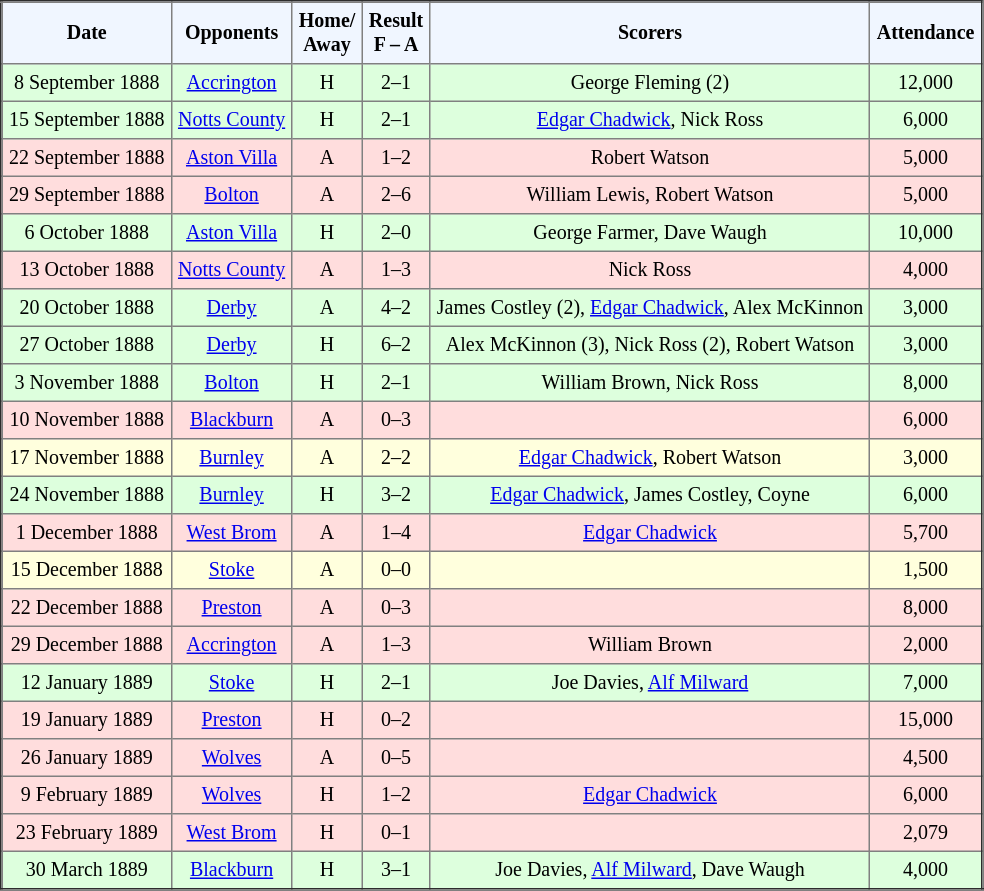<table border="2" cellpadding="4" style="border-collapse:collapse; text-align:center; font-size:smaller;">
<tr style="background:#f0f6ff;">
<th><strong>Date</strong></th>
<th><strong>Opponents</strong></th>
<th><strong>Home/<br>Away</strong></th>
<th><strong>Result<br>F – A</strong></th>
<th><strong>Scorers</strong></th>
<th><strong>Attendance</strong></th>
</tr>
<tr bgcolor="#ddffdd">
<td>8 September 1888</td>
<td><a href='#'>Accrington</a></td>
<td>H</td>
<td>2–1</td>
<td>George Fleming (2)</td>
<td>12,000</td>
</tr>
<tr bgcolor="#ddffdd">
<td>15 September 1888</td>
<td><a href='#'>Notts County</a></td>
<td>H</td>
<td>2–1</td>
<td><a href='#'>Edgar Chadwick</a>, Nick Ross</td>
<td>6,000</td>
</tr>
<tr bgcolor="#ffdddd">
<td>22 September 1888</td>
<td><a href='#'>Aston Villa</a></td>
<td>A</td>
<td>1–2</td>
<td>Robert Watson</td>
<td>5,000</td>
</tr>
<tr bgcolor="#ffdddd">
<td>29 September 1888</td>
<td><a href='#'>Bolton</a></td>
<td>A</td>
<td>2–6</td>
<td>William Lewis, Robert Watson</td>
<td>5,000</td>
</tr>
<tr bgcolor="ddffdd">
<td>6 October 1888</td>
<td><a href='#'>Aston Villa</a></td>
<td>H</td>
<td>2–0</td>
<td>George Farmer, Dave Waugh</td>
<td>10,000</td>
</tr>
<tr bgcolor="#ffdddd">
<td>13 October 1888</td>
<td><a href='#'>Notts County</a></td>
<td>A</td>
<td>1–3</td>
<td>Nick Ross</td>
<td>4,000</td>
</tr>
<tr bgcolor="#ddffdd">
<td>20 October 1888</td>
<td><a href='#'>Derby</a></td>
<td>A</td>
<td>4–2</td>
<td>James Costley (2), <a href='#'>Edgar Chadwick</a>, Alex McKinnon</td>
<td>3,000</td>
</tr>
<tr bgcolor="#ddffdd">
<td>27 October 1888</td>
<td><a href='#'>Derby</a></td>
<td>H</td>
<td>6–2</td>
<td>Alex McKinnon (3), Nick Ross (2), Robert Watson</td>
<td>3,000</td>
</tr>
<tr bgcolor="#ddffdd">
<td>3 November 1888</td>
<td><a href='#'>Bolton</a></td>
<td>H</td>
<td>2–1</td>
<td>William Brown, Nick Ross</td>
<td>8,000</td>
</tr>
<tr bgcolor="#ffdddd">
<td>10 November 1888</td>
<td><a href='#'>Blackburn</a></td>
<td>A</td>
<td>0–3</td>
<td></td>
<td>6,000</td>
</tr>
<tr bgcolor="#ffffdd">
<td>17 November 1888</td>
<td><a href='#'>Burnley</a></td>
<td>A</td>
<td>2–2</td>
<td><a href='#'>Edgar Chadwick</a>, Robert Watson</td>
<td>3,000</td>
</tr>
<tr bgcolor="ddffdd">
<td>24 November 1888</td>
<td><a href='#'>Burnley</a></td>
<td>H</td>
<td>3–2</td>
<td><a href='#'>Edgar Chadwick</a>, James Costley, Coyne</td>
<td>6,000</td>
</tr>
<tr bgcolor="#ffdddd">
<td>1 December 1888</td>
<td><a href='#'>West Brom</a></td>
<td>A</td>
<td>1–4</td>
<td><a href='#'>Edgar Chadwick</a></td>
<td>5,700</td>
</tr>
<tr bgcolor="#ffffdd">
<td>15 December 1888</td>
<td><a href='#'>Stoke</a></td>
<td>A</td>
<td>0–0</td>
<td></td>
<td>1,500</td>
</tr>
<tr bgcolor="#ffdddd">
<td>22 December 1888</td>
<td><a href='#'>Preston</a></td>
<td>A</td>
<td>0–3</td>
<td></td>
<td>8,000</td>
</tr>
<tr bgcolor="#ffdddd">
<td>29 December 1888</td>
<td><a href='#'>Accrington</a></td>
<td>A</td>
<td>1–3</td>
<td>William Brown</td>
<td>2,000</td>
</tr>
<tr bgcolor="#ddffdd">
<td>12 January 1889</td>
<td><a href='#'>Stoke</a></td>
<td>H</td>
<td>2–1</td>
<td>Joe Davies, <a href='#'>Alf Milward</a></td>
<td>7,000</td>
</tr>
<tr bgcolor="#ffdddd">
<td>19 January 1889</td>
<td><a href='#'>Preston</a></td>
<td>H</td>
<td>0–2</td>
<td></td>
<td>15,000</td>
</tr>
<tr bgcolor="#ffdddd">
<td>26 January 1889</td>
<td><a href='#'>Wolves</a></td>
<td>A</td>
<td>0–5</td>
<td></td>
<td>4,500</td>
</tr>
<tr bgcolor="#ffdddd">
<td>9 February 1889</td>
<td><a href='#'>Wolves</a></td>
<td>H</td>
<td>1–2</td>
<td><a href='#'>Edgar Chadwick</a></td>
<td>6,000</td>
</tr>
<tr bgcolor="#ffdddd">
<td>23 February 1889</td>
<td><a href='#'>West Brom</a></td>
<td>H</td>
<td>0–1</td>
<td></td>
<td>2,079</td>
</tr>
<tr bgcolor="#ddffdd">
<td>30 March 1889</td>
<td><a href='#'>Blackburn</a></td>
<td>H</td>
<td>3–1</td>
<td>Joe Davies, <a href='#'>Alf Milward</a>, Dave Waugh</td>
<td>4,000</td>
</tr>
</table>
